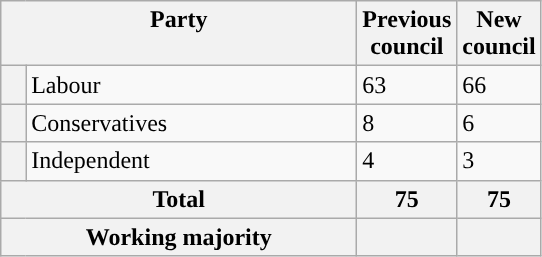<table class="wikitable">
<tr>
<th colspan="2" valign="top" style="width: 230px">Party</th>
<th valign="top" style="width: 30px">Previous council</th>
<th valign="top" style="width: 30px">New council</th>
</tr>
<tr>
<th style="background-color: "></th>
<td>Labour</td>
<td>63</td>
<td>66</td>
</tr>
<tr>
<th style="background-color: "></th>
<td>Conservatives</td>
<td>8</td>
<td>6</td>
</tr>
<tr>
<th style="background-color: "></th>
<td>Independent</td>
<td>4</td>
<td>3</td>
</tr>
<tr>
<th colspan="2">Total</th>
<th style="text-align: center">75</th>
<th>75</th>
</tr>
<tr>
<th colspan="2">Working majority</th>
<th></th>
<th></th>
</tr>
</table>
